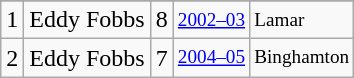<table class="wikitable">
<tr>
</tr>
<tr>
<td>1</td>
<td>Eddy Fobbs</td>
<td>8</td>
<td style="font-size:80%;"><a href='#'>2002–03</a></td>
<td style="font-size:80%;">Lamar</td>
</tr>
<tr>
<td>2</td>
<td>Eddy Fobbs</td>
<td>7</td>
<td style="font-size:80%;"><a href='#'>2004–05</a></td>
<td style="font-size:80%;">Binghamton</td>
</tr>
</table>
